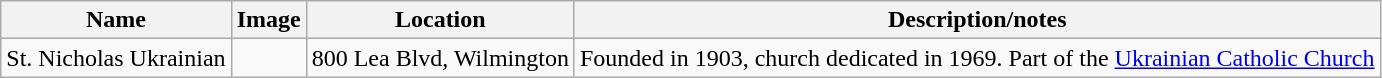<table class="wikitable sortable">
<tr>
<th><strong>Name</strong></th>
<th><strong>Image</strong></th>
<th><strong>Location</strong></th>
<th><strong>Description/notes</strong></th>
</tr>
<tr>
<td>St. Nicholas Ukrainian</td>
<td></td>
<td>800 Lea Blvd, Wilmington</td>
<td>Founded in 1903, church dedicated in 1969. Part of the <a href='#'>Ukrainian Catholic Church</a></td>
</tr>
</table>
